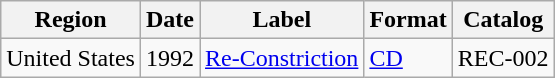<table class="wikitable">
<tr>
<th>Region</th>
<th>Date</th>
<th>Label</th>
<th>Format</th>
<th>Catalog</th>
</tr>
<tr>
<td>United States</td>
<td>1992</td>
<td><a href='#'>Re-Constriction</a></td>
<td><a href='#'>CD</a></td>
<td>REC-002</td>
</tr>
</table>
